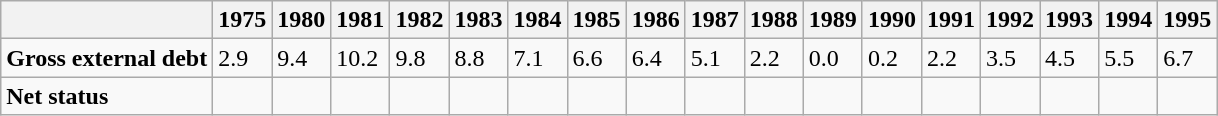<table class="wikitable">
<tr>
<th></th>
<th>1975</th>
<th>1980</th>
<th>1981</th>
<th>1982</th>
<th>1983</th>
<th>1984</th>
<th>1985</th>
<th>1986</th>
<th>1987</th>
<th>1988</th>
<th>1989</th>
<th>1990</th>
<th>1991</th>
<th>1992</th>
<th>1993</th>
<th>1994</th>
<th>1995</th>
</tr>
<tr>
<td><strong>Gross external debt</strong></td>
<td>2.9</td>
<td>9.4</td>
<td>10.2</td>
<td>9.8</td>
<td>8.8</td>
<td>7.1</td>
<td>6.6</td>
<td>6.4</td>
<td>5.1</td>
<td>2.2</td>
<td>0.0</td>
<td>0.2</td>
<td>2.2</td>
<td>3.5</td>
<td>4.5</td>
<td>5.5</td>
<td>6.7</td>
</tr>
<tr>
<td><strong>Net status</strong></td>
<td></td>
<td></td>
<td></td>
<td></td>
<td></td>
<td></td>
<td></td>
<td></td>
<td></td>
<td></td>
<td></td>
<td></td>
<td></td>
<td></td>
<td></td>
<td></td>
<td></td>
</tr>
</table>
